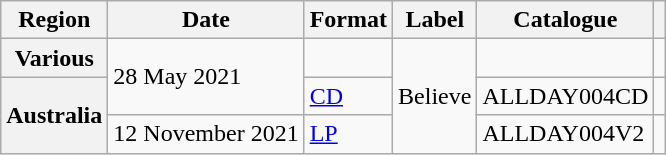<table class="wikitable plainrowheaders">
<tr>
<th scope="col">Region</th>
<th scope="col">Date</th>
<th scope="col">Format</th>
<th scope="col">Label</th>
<th scope="col">Catalogue</th>
<th scope="col"></th>
</tr>
<tr>
<th scope="row">Various</th>
<td rowspan="2">28 May 2021</td>
<td></td>
<td rowspan="3">Believe</td>
<td></td>
<td></td>
</tr>
<tr>
<th scope="row" rowspan="2">Australia</th>
<td><a href='#'>CD</a></td>
<td>ALLDAY004CD</td>
<td></td>
</tr>
<tr>
<td>12 November 2021</td>
<td><a href='#'>LP</a></td>
<td>ALLDAY004V2</td>
<td></td>
</tr>
</table>
